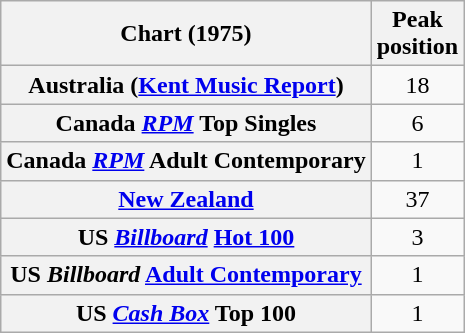<table class="wikitable sortable plainrowheaders">
<tr>
<th>Chart (1975)</th>
<th>Peak<br>position</th>
</tr>
<tr>
<th scope="row">Australia (<a href='#'>Kent Music Report</a>)</th>
<td style="text-align:center;">18</td>
</tr>
<tr>
<th scope="row">Canada <em><a href='#'>RPM</a></em> Top Singles</th>
<td style="text-align:center;">6</td>
</tr>
<tr>
<th scope="row">Canada <em><a href='#'>RPM</a></em> Adult Contemporary</th>
<td style="text-align:center;">1</td>
</tr>
<tr>
<th scope="row"><a href='#'>New Zealand</a></th>
<td style="text-align:center;">37</td>
</tr>
<tr>
<th scope="row">US <em><a href='#'>Billboard</a></em> <a href='#'>Hot 100</a></th>
<td style="text-align:center;">3</td>
</tr>
<tr>
<th scope="row">US <em>Billboard</em> <a href='#'>Adult Contemporary</a></th>
<td style="text-align:center;">1</td>
</tr>
<tr>
<th scope="row">US <a href='#'><em>Cash Box</em></a> Top 100</th>
<td align="center">1</td>
</tr>
</table>
